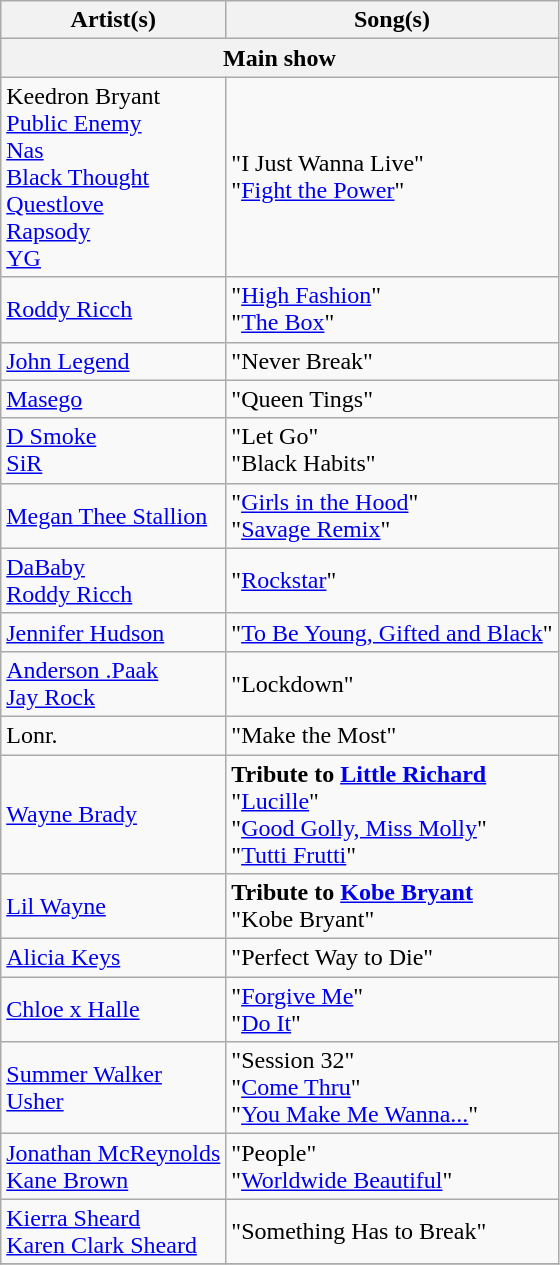<table class="wikitable">
<tr>
<th>Artist(s)</th>
<th>Song(s)</th>
</tr>
<tr>
<th colspan=2>Main show</th>
</tr>
<tr>
<td>Keedron Bryant<br><a href='#'>Public Enemy</a><br><a href='#'>Nas</a><br><a href='#'>Black Thought</a><br><a href='#'>Questlove</a><br><a href='#'>Rapsody</a><br><a href='#'>YG</a></td>
<td>"I Just Wanna Live"<br>"<a href='#'>Fight the Power</a>"</td>
</tr>
<tr>
<td><a href='#'>Roddy Ricch</a></td>
<td>"<a href='#'>High Fashion</a>"<br>"<a href='#'>The Box</a>"</td>
</tr>
<tr>
<td><a href='#'>John Legend</a></td>
<td>"Never Break"</td>
</tr>
<tr>
<td><a href='#'>Masego</a></td>
<td>"Queen Tings"</td>
</tr>
<tr>
<td><a href='#'>D Smoke</a><br><a href='#'>SiR</a></td>
<td>"Let Go"<br>"Black Habits"</td>
</tr>
<tr>
<td><a href='#'>Megan Thee Stallion</a></td>
<td>"<a href='#'>Girls in the Hood</a>"<br>"<a href='#'>Savage Remix</a>"</td>
</tr>
<tr>
<td><a href='#'>DaBaby</a><br><a href='#'>Roddy Ricch</a></td>
<td>"<a href='#'>Rockstar</a>"</td>
</tr>
<tr>
<td><a href='#'>Jennifer Hudson</a></td>
<td>"<a href='#'>To Be Young, Gifted and Black</a>"</td>
</tr>
<tr>
<td><a href='#'>Anderson .Paak</a><br><a href='#'>Jay Rock</a></td>
<td>"Lockdown"</td>
</tr>
<tr>
<td>Lonr.</td>
<td>"Make the Most"</td>
</tr>
<tr>
<td><a href='#'>Wayne Brady</a></td>
<td><strong>Tribute to <a href='#'>Little Richard</a></strong><br>"<a href='#'>Lucille</a>"<br>"<a href='#'>Good Golly, Miss Molly</a>"<br>"<a href='#'>Tutti Frutti</a>"</td>
</tr>
<tr>
<td><a href='#'>Lil Wayne</a></td>
<td><strong>Tribute to <a href='#'>Kobe Bryant</a></strong><br>"Kobe Bryant"</td>
</tr>
<tr>
<td><a href='#'>Alicia Keys</a></td>
<td>"Perfect Way to Die"</td>
</tr>
<tr>
<td><a href='#'>Chloe x Halle</a></td>
<td>"<a href='#'>Forgive Me</a>"<br>"<a href='#'>Do It</a>"</td>
</tr>
<tr>
<td><a href='#'>Summer Walker</a><br><a href='#'>Usher</a></td>
<td>"Session 32"<br>"<a href='#'>Come Thru</a>"<br>"<a href='#'>You Make Me Wanna...</a>"</td>
</tr>
<tr>
<td><a href='#'>Jonathan McReynolds</a><br><a href='#'>Kane Brown</a></td>
<td>"People"<br>"<a href='#'>Worldwide Beautiful</a>"</td>
</tr>
<tr>
<td><a href='#'>Kierra Sheard</a><br><a href='#'>Karen Clark Sheard</a></td>
<td>"Something Has to Break"</td>
</tr>
<tr>
</tr>
</table>
